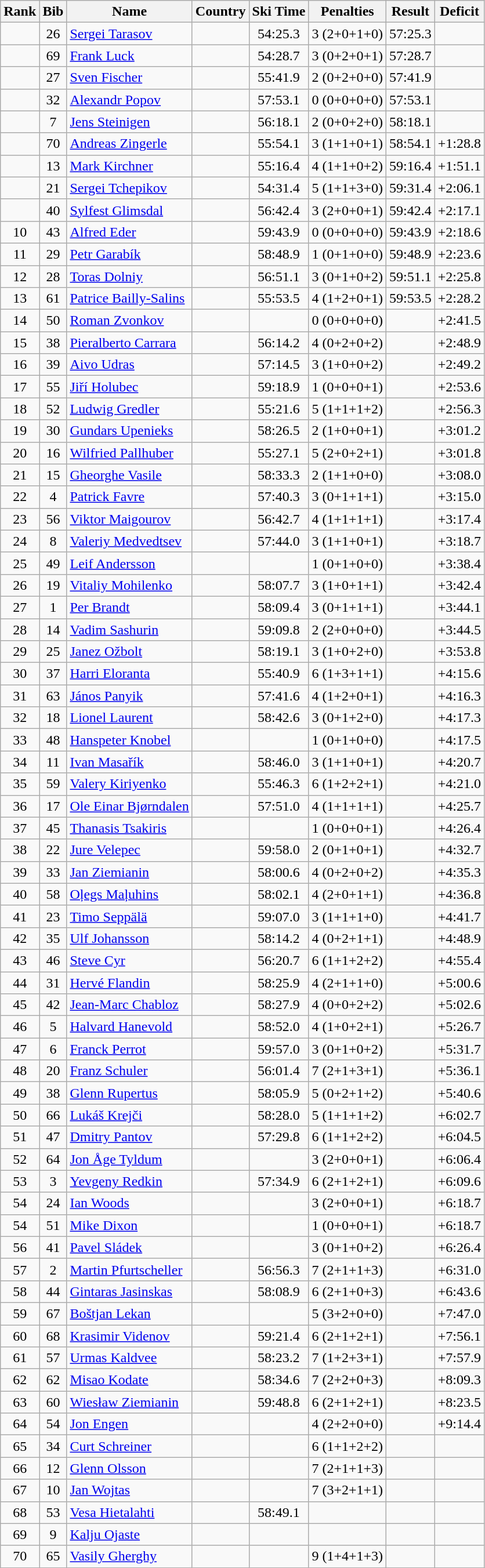<table class="wikitable sortable" style="text-align:center">
<tr>
<th>Rank</th>
<th>Bib</th>
<th>Name</th>
<th>Country</th>
<th>Ski Time</th>
<th>Penalties</th>
<th>Result</th>
<th>Deficit</th>
</tr>
<tr>
<td></td>
<td>26</td>
<td align=left><a href='#'>Sergei Tarasov</a></td>
<td align=left></td>
<td>54:25.3</td>
<td>3 (2+0+1+0)</td>
<td>57:25.3</td>
<td></td>
</tr>
<tr>
<td></td>
<td>69</td>
<td align=left><a href='#'>Frank Luck</a></td>
<td align=left></td>
<td>54:28.7</td>
<td>3 (0+2+0+1)</td>
<td>57:28.7</td>
<td></td>
</tr>
<tr>
<td></td>
<td>27</td>
<td align=left><a href='#'>Sven Fischer</a></td>
<td align=left></td>
<td>55:41.9</td>
<td>2 (0+2+0+0)</td>
<td>57:41.9</td>
<td></td>
</tr>
<tr>
<td></td>
<td>32</td>
<td align=left><a href='#'>Alexandr Popov</a></td>
<td align=left></td>
<td>57:53.1</td>
<td>0 (0+0+0+0)</td>
<td>57:53.1</td>
<td></td>
</tr>
<tr>
<td></td>
<td>7</td>
<td align=left><a href='#'>Jens Steinigen</a></td>
<td align=left></td>
<td>56:18.1</td>
<td>2 (0+0+2+0)</td>
<td>58:18.1</td>
<td></td>
</tr>
<tr>
<td></td>
<td>70</td>
<td align=left><a href='#'>Andreas Zingerle</a></td>
<td align=left></td>
<td>55:54.1</td>
<td>3 (1+1+0+1)</td>
<td>58:54.1</td>
<td>+1:28.8</td>
</tr>
<tr>
<td></td>
<td>13</td>
<td align=left><a href='#'>Mark Kirchner</a></td>
<td align=left></td>
<td>55:16.4</td>
<td>4 (1+1+0+2)</td>
<td>59:16.4</td>
<td>+1:51.1</td>
</tr>
<tr>
<td></td>
<td>21</td>
<td align=left><a href='#'>Sergei Tchepikov</a></td>
<td align=left></td>
<td>54:31.4</td>
<td>5 (1+1+3+0)</td>
<td>59:31.4</td>
<td>+2:06.1</td>
</tr>
<tr>
<td></td>
<td>40</td>
<td align=left><a href='#'>Sylfest Glimsdal</a></td>
<td align=left></td>
<td>56:42.4</td>
<td>3 (2+0+0+1)</td>
<td>59:42.4</td>
<td>+2:17.1</td>
</tr>
<tr>
<td>10</td>
<td>43</td>
<td align=left><a href='#'>Alfred Eder</a></td>
<td align=left></td>
<td>59:43.9</td>
<td>0 (0+0+0+0)</td>
<td>59:43.9</td>
<td>+2:18.6</td>
</tr>
<tr>
<td>11</td>
<td>29</td>
<td align=left><a href='#'>Petr Garabík</a></td>
<td align=left></td>
<td>58:48.9</td>
<td>1 (0+1+0+0)</td>
<td>59:48.9</td>
<td>+2:23.6</td>
</tr>
<tr>
<td>12</td>
<td>28</td>
<td align=left><a href='#'>Toras Dolniy</a></td>
<td align=left></td>
<td>56:51.1</td>
<td>3 (0+1+0+2)</td>
<td>59:51.1</td>
<td>+2:25.8</td>
</tr>
<tr>
<td>13</td>
<td>61</td>
<td align=left><a href='#'>Patrice Bailly-Salins</a></td>
<td align=left></td>
<td>55:53.5</td>
<td>4 (1+2+0+1)</td>
<td>59:53.5</td>
<td>+2:28.2</td>
</tr>
<tr>
<td>14</td>
<td>50</td>
<td align=left><a href='#'>Roman Zvonkov</a></td>
<td align=left></td>
<td></td>
<td>0 (0+0+0+0)</td>
<td></td>
<td>+2:41.5</td>
</tr>
<tr>
<td>15</td>
<td>38</td>
<td align=left><a href='#'>Pieralberto Carrara</a></td>
<td align=left></td>
<td>56:14.2</td>
<td>4 (0+2+0+2)</td>
<td></td>
<td>+2:48.9</td>
</tr>
<tr>
<td>16</td>
<td>39</td>
<td align=left><a href='#'>Aivo Udras</a></td>
<td align=left></td>
<td>57:14.5</td>
<td>3 (1+0+0+2)</td>
<td></td>
<td>+2:49.2</td>
</tr>
<tr>
<td>17</td>
<td>55</td>
<td align=left><a href='#'>Jiří Holubec</a></td>
<td align=left></td>
<td>59:18.9</td>
<td>1 (0+0+0+1)</td>
<td></td>
<td>+2:53.6</td>
</tr>
<tr>
<td>18</td>
<td>52</td>
<td align=left><a href='#'>Ludwig Gredler</a></td>
<td align=left></td>
<td>55:21.6</td>
<td>5 (1+1+1+2)</td>
<td></td>
<td>+2:56.3</td>
</tr>
<tr>
<td>19</td>
<td>30</td>
<td align=left><a href='#'>Gundars Upenieks</a></td>
<td align=left></td>
<td>58:26.5</td>
<td>2 (1+0+0+1)</td>
<td></td>
<td>+3:01.2</td>
</tr>
<tr>
<td>20</td>
<td>16</td>
<td align=left><a href='#'>Wilfried Pallhuber</a></td>
<td align=left></td>
<td>55:27.1</td>
<td>5 (2+0+2+1)</td>
<td></td>
<td>+3:01.8</td>
</tr>
<tr>
<td>21</td>
<td>15</td>
<td align=left><a href='#'>Gheorghe Vasile</a></td>
<td align=left></td>
<td>58:33.3</td>
<td>2 (1+1+0+0)</td>
<td></td>
<td>+3:08.0</td>
</tr>
<tr>
<td>22</td>
<td>4</td>
<td align=left><a href='#'>Patrick Favre</a></td>
<td align=left></td>
<td>57:40.3</td>
<td>3 (0+1+1+1)</td>
<td></td>
<td>+3:15.0</td>
</tr>
<tr>
<td>23</td>
<td>56</td>
<td align=left><a href='#'>Viktor Maigourov</a></td>
<td align=left></td>
<td>56:42.7</td>
<td>4 (1+1+1+1)</td>
<td></td>
<td>+3:17.4</td>
</tr>
<tr>
<td>24</td>
<td>8</td>
<td align=left><a href='#'>Valeriy Medvedtsev</a></td>
<td align=left></td>
<td>57:44.0</td>
<td>3 (1+1+0+1)</td>
<td></td>
<td>+3:18.7</td>
</tr>
<tr>
<td>25</td>
<td>49</td>
<td align=left><a href='#'>Leif Andersson</a></td>
<td align=left></td>
<td></td>
<td>1 (0+1+0+0)</td>
<td></td>
<td>+3:38.4</td>
</tr>
<tr>
<td>26</td>
<td>19</td>
<td align=left><a href='#'>Vitaliy Mohilenko</a></td>
<td align=left></td>
<td>58:07.7</td>
<td>3 (1+0+1+1)</td>
<td></td>
<td>+3:42.4</td>
</tr>
<tr>
<td>27</td>
<td>1</td>
<td align=left><a href='#'>Per Brandt</a></td>
<td align=left></td>
<td>58:09.4</td>
<td>3 (0+1+1+1)</td>
<td></td>
<td>+3:44.1</td>
</tr>
<tr>
<td>28</td>
<td>14</td>
<td align=left><a href='#'>Vadim Sashurin</a></td>
<td align=left></td>
<td>59:09.8</td>
<td>2 (2+0+0+0)</td>
<td></td>
<td>+3:44.5</td>
</tr>
<tr>
<td>29</td>
<td>25</td>
<td align=left><a href='#'>Janez Ožbolt</a></td>
<td align=left></td>
<td>58:19.1</td>
<td>3 (1+0+2+0)</td>
<td></td>
<td>+3:53.8</td>
</tr>
<tr>
<td>30</td>
<td>37</td>
<td align=left><a href='#'>Harri Eloranta</a></td>
<td align=left></td>
<td>55:40.9</td>
<td>6 (1+3+1+1)</td>
<td></td>
<td>+4:15.6</td>
</tr>
<tr>
<td>31</td>
<td>63</td>
<td align=left><a href='#'>János Panyik</a></td>
<td align=left></td>
<td>57:41.6</td>
<td>4 (1+2+0+1)</td>
<td></td>
<td>+4:16.3</td>
</tr>
<tr>
<td>32</td>
<td>18</td>
<td align=left><a href='#'>Lionel Laurent</a></td>
<td align=left></td>
<td>58:42.6</td>
<td>3 (0+1+2+0)</td>
<td></td>
<td>+4:17.3</td>
</tr>
<tr>
<td>33</td>
<td>48</td>
<td align=left><a href='#'>Hanspeter Knobel</a></td>
<td align=left></td>
<td></td>
<td>1 (0+1+0+0)</td>
<td></td>
<td>+4:17.5</td>
</tr>
<tr>
<td>34</td>
<td>11</td>
<td align=left><a href='#'>Ivan Masařík</a></td>
<td align=left></td>
<td>58:46.0</td>
<td>3 (1+1+0+1)</td>
<td></td>
<td>+4:20.7</td>
</tr>
<tr>
<td>35</td>
<td>59</td>
<td align=left><a href='#'>Valery Kiriyenko</a></td>
<td align=left></td>
<td>55:46.3</td>
<td>6 (1+2+2+1)</td>
<td></td>
<td>+4:21.0</td>
</tr>
<tr>
<td>36</td>
<td>17</td>
<td align=left><a href='#'>Ole Einar Bjørndalen</a></td>
<td align=left></td>
<td>57:51.0</td>
<td>4 (1+1+1+1)</td>
<td></td>
<td>+4:25.7</td>
</tr>
<tr>
<td>37</td>
<td>45</td>
<td align=left><a href='#'>Thanasis Tsakiris</a></td>
<td align=left></td>
<td></td>
<td>1 (0+0+0+1)</td>
<td></td>
<td>+4:26.4</td>
</tr>
<tr>
<td>38</td>
<td>22</td>
<td align=left><a href='#'>Jure Velepec</a></td>
<td align=left></td>
<td>59:58.0</td>
<td>2 (0+1+0+1)</td>
<td></td>
<td>+4:32.7</td>
</tr>
<tr>
<td>39</td>
<td>33</td>
<td align=left><a href='#'>Jan Ziemianin</a></td>
<td align=left></td>
<td>58:00.6</td>
<td>4 (0+2+0+2)</td>
<td></td>
<td>+4:35.3</td>
</tr>
<tr>
<td>40</td>
<td>58</td>
<td align=left><a href='#'>Oļegs Maļuhins</a></td>
<td align=left></td>
<td>58:02.1</td>
<td>4 (2+0+1+1)</td>
<td></td>
<td>+4:36.8</td>
</tr>
<tr>
<td>41</td>
<td>23</td>
<td align=left><a href='#'>Timo Seppälä</a></td>
<td align=left></td>
<td>59:07.0</td>
<td>3 (1+1+1+0)</td>
<td></td>
<td>+4:41.7</td>
</tr>
<tr>
<td>42</td>
<td>35</td>
<td align=left><a href='#'>Ulf Johansson</a></td>
<td align=left></td>
<td>58:14.2</td>
<td>4 (0+2+1+1)</td>
<td></td>
<td>+4:48.9</td>
</tr>
<tr>
<td>43</td>
<td>46</td>
<td align=left><a href='#'>Steve Cyr</a></td>
<td align=left></td>
<td>56:20.7</td>
<td>6 (1+1+2+2)</td>
<td></td>
<td>+4:55.4</td>
</tr>
<tr>
<td>44</td>
<td>31</td>
<td align=left><a href='#'>Hervé Flandin</a></td>
<td align=left></td>
<td>58:25.9</td>
<td>4 (2+1+1+0)</td>
<td></td>
<td>+5:00.6</td>
</tr>
<tr>
<td>45</td>
<td>42</td>
<td align=left><a href='#'>Jean-Marc Chabloz</a></td>
<td align=left></td>
<td>58:27.9</td>
<td>4 (0+0+2+2)</td>
<td></td>
<td>+5:02.6</td>
</tr>
<tr>
<td>46</td>
<td>5</td>
<td align=left><a href='#'>Halvard Hanevold</a></td>
<td align=left></td>
<td>58:52.0</td>
<td>4 (1+0+2+1)</td>
<td></td>
<td>+5:26.7</td>
</tr>
<tr>
<td>47</td>
<td>6</td>
<td align=left><a href='#'>Franck Perrot</a></td>
<td align=left></td>
<td>59:57.0</td>
<td>3 (0+1+0+2)</td>
<td></td>
<td>+5:31.7</td>
</tr>
<tr>
<td>48</td>
<td>20</td>
<td align=left><a href='#'>Franz Schuler</a></td>
<td align=left></td>
<td>56:01.4</td>
<td>7 (2+1+3+1)</td>
<td></td>
<td>+5:36.1</td>
</tr>
<tr>
<td>49</td>
<td>38</td>
<td align=left><a href='#'>Glenn Rupertus</a></td>
<td align=left></td>
<td>58:05.9</td>
<td>5 (0+2+1+2)</td>
<td></td>
<td>+5:40.6</td>
</tr>
<tr>
<td>50</td>
<td>66</td>
<td align=left><a href='#'>Lukáš Krejči</a></td>
<td align=left></td>
<td>58:28.0</td>
<td>5 (1+1+1+2)</td>
<td></td>
<td>+6:02.7</td>
</tr>
<tr>
<td>51</td>
<td>47</td>
<td align=left><a href='#'>Dmitry Pantov</a></td>
<td align=left></td>
<td>57:29.8</td>
<td>6 (1+1+2+2)</td>
<td></td>
<td>+6:04.5</td>
</tr>
<tr>
<td>52</td>
<td>64</td>
<td align=left><a href='#'>Jon Åge Tyldum</a></td>
<td align=left></td>
<td></td>
<td>3 (2+0+0+1)</td>
<td></td>
<td>+6:06.4</td>
</tr>
<tr>
<td>53</td>
<td>3</td>
<td align=left><a href='#'>Yevgeny Redkin</a></td>
<td align=left></td>
<td>57:34.9</td>
<td>6 (2+1+2+1)</td>
<td></td>
<td>+6:09.6</td>
</tr>
<tr>
<td>54</td>
<td>24</td>
<td align=left><a href='#'>Ian Woods</a></td>
<td align=left></td>
<td></td>
<td>3 (2+0+0+1)</td>
<td></td>
<td>+6:18.7</td>
</tr>
<tr>
<td>54</td>
<td>51</td>
<td align=left><a href='#'>Mike Dixon</a></td>
<td align=left></td>
<td></td>
<td>1 (0+0+0+1)</td>
<td></td>
<td>+6:18.7</td>
</tr>
<tr>
<td>56</td>
<td>41</td>
<td align=left><a href='#'>Pavel Sládek</a></td>
<td align=left></td>
<td></td>
<td>3 (0+1+0+2)</td>
<td></td>
<td>+6:26.4</td>
</tr>
<tr>
<td>57</td>
<td>2</td>
<td align=left><a href='#'>Martin Pfurtscheller</a></td>
<td align=left></td>
<td>56:56.3</td>
<td>7 (2+1+1+3)</td>
<td></td>
<td>+6:31.0</td>
</tr>
<tr>
<td>58</td>
<td>44</td>
<td align=left><a href='#'>Gintaras Jasinskas</a></td>
<td align=left></td>
<td>58:08.9</td>
<td>6 (2+1+0+3)</td>
<td></td>
<td>+6:43.6</td>
</tr>
<tr>
<td>59</td>
<td>67</td>
<td align=left><a href='#'>Boštjan Lekan</a></td>
<td align=left></td>
<td></td>
<td>5 (3+2+0+0)</td>
<td></td>
<td>+7:47.0</td>
</tr>
<tr>
<td>60</td>
<td>68</td>
<td align=left><a href='#'>Krasimir Videnov</a></td>
<td align=left></td>
<td>59:21.4</td>
<td>6 (2+1+2+1)</td>
<td></td>
<td>+7:56.1</td>
</tr>
<tr>
<td>61</td>
<td>57</td>
<td align=left><a href='#'>Urmas Kaldvee</a></td>
<td align=left></td>
<td>58:23.2</td>
<td>7 (1+2+3+1)</td>
<td></td>
<td>+7:57.9</td>
</tr>
<tr>
<td>62</td>
<td>62</td>
<td align=left><a href='#'>Misao Kodate</a></td>
<td align=left></td>
<td>58:34.6</td>
<td>7 (2+2+0+3)</td>
<td></td>
<td>+8:09.3</td>
</tr>
<tr>
<td>63</td>
<td>60</td>
<td align=left><a href='#'>Wiesław Ziemianin</a></td>
<td align=left></td>
<td>59:48.8</td>
<td>6 (2+1+2+1)</td>
<td></td>
<td>+8:23.5</td>
</tr>
<tr>
<td>64</td>
<td>54</td>
<td align=left><a href='#'>Jon Engen</a></td>
<td align=left></td>
<td></td>
<td>4 (2+2+0+0)</td>
<td></td>
<td>+9:14.4</td>
</tr>
<tr>
<td>65</td>
<td>34</td>
<td align=left><a href='#'>Curt Schreiner</a></td>
<td align=left></td>
<td></td>
<td>6 (1+1+2+2)</td>
<td></td>
<td></td>
</tr>
<tr>
<td>66</td>
<td>12</td>
<td align=left><a href='#'>Glenn Olsson</a></td>
<td align=left></td>
<td></td>
<td>7 (2+1+1+3)</td>
<td></td>
<td></td>
</tr>
<tr>
<td>67</td>
<td>10</td>
<td align=left><a href='#'>Jan Wojtas</a></td>
<td align=left></td>
<td></td>
<td>7 (3+2+1+1)</td>
<td></td>
<td></td>
</tr>
<tr>
<td>68</td>
<td>53</td>
<td align=left><a href='#'>Vesa Hietalahti</a></td>
<td align=left></td>
<td>58:49.1</td>
<td></td>
<td></td>
<td></td>
</tr>
<tr>
<td>69</td>
<td>9</td>
<td align=left><a href='#'>Kalju Ojaste</a></td>
<td align=left></td>
<td></td>
<td></td>
<td></td>
<td></td>
</tr>
<tr>
<td>70</td>
<td>65</td>
<td align=left><a href='#'>Vasily Gherghy</a></td>
<td align=left></td>
<td></td>
<td>9 (1+4+1+3)</td>
<td></td>
<td></td>
</tr>
</table>
